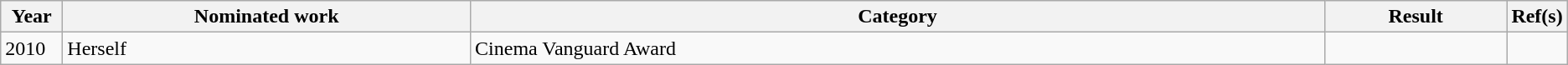<table class="wikitable">
<tr>
<th width=4%>Year</th>
<th width=27%>Nominated work</th>
<th width=57%>Category</th>
<th width=12%>Result</th>
<th width=4%>Ref(s)</th>
</tr>
<tr>
<td>2010</td>
<td>Herself</td>
<td>Cinema Vanguard Award</td>
<td></td>
<td></td>
</tr>
</table>
